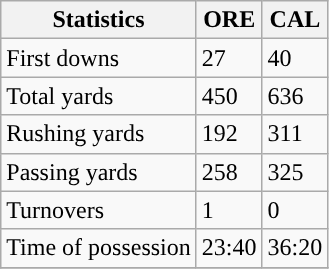<table class="wikitable">
<tr>
<th>Statistics</th>
<th>ORE</th>
<th>CAL</th>
</tr>
<tr>
<td>First downs</td>
<td>27</td>
<td>40</td>
</tr>
<tr>
<td>Total yards</td>
<td>450</td>
<td>636</td>
</tr>
<tr>
<td>Rushing yards</td>
<td>192</td>
<td>311</td>
</tr>
<tr>
<td>Passing yards</td>
<td>258</td>
<td>325</td>
</tr>
<tr>
<td>Turnovers</td>
<td>1</td>
<td>0</td>
</tr>
<tr>
<td>Time of possession</td>
<td>23:40</td>
<td>36:20</td>
</tr>
<tr>
</tr>
</table>
